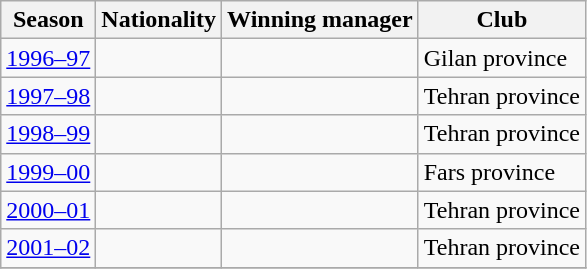<table class="sortable wikitable">
<tr>
<th>Season</th>
<th>Nationality</th>
<th>Winning manager</th>
<th>Club</th>
</tr>
<tr>
<td align=center><a href='#'>1996–97</a></td>
<td></td>
<td></td>
<td>Gilan province</td>
</tr>
<tr>
<td align=center><a href='#'>1997–98</a></td>
<td></td>
<td></td>
<td>Tehran province</td>
</tr>
<tr>
<td align=center><a href='#'>1998–99</a></td>
<td></td>
<td></td>
<td>Tehran province</td>
</tr>
<tr>
<td align=center><a href='#'>1999–00</a></td>
<td></td>
<td></td>
<td>Fars province</td>
</tr>
<tr>
<td align=center><a href='#'>2000–01</a></td>
<td></td>
<td></td>
<td>Tehran province</td>
</tr>
<tr>
<td align=center><a href='#'>2001–02</a></td>
<td></td>
<td></td>
<td>Tehran province</td>
</tr>
<tr>
</tr>
</table>
